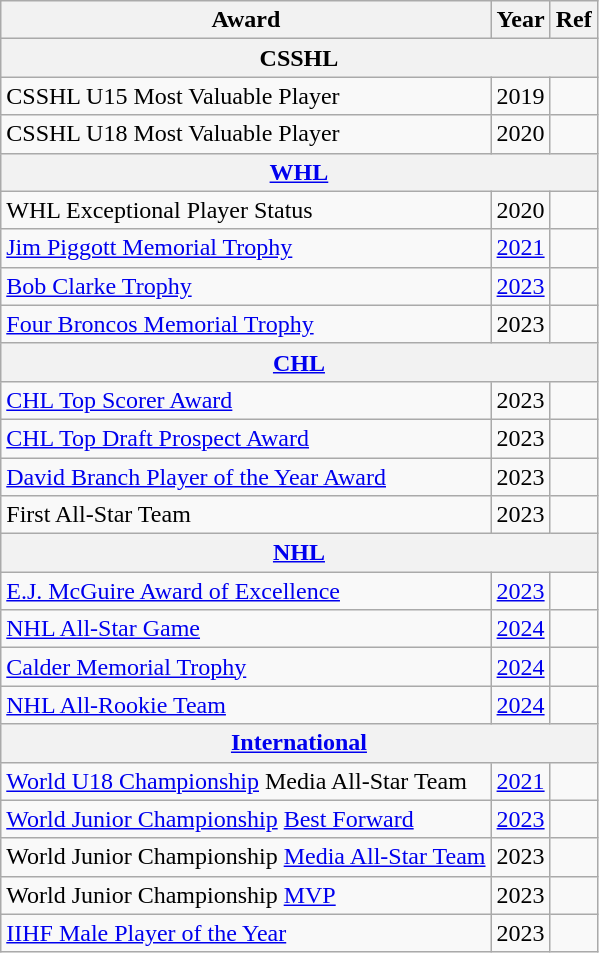<table class="wikitable">
<tr>
<th>Award</th>
<th>Year</th>
<th>Ref</th>
</tr>
<tr>
<th colspan="4">CSSHL</th>
</tr>
<tr>
<td>CSSHL U15 Most Valuable Player</td>
<td>2019</td>
<td></td>
</tr>
<tr>
<td>CSSHL U18 Most Valuable Player</td>
<td>2020</td>
<td></td>
</tr>
<tr>
<th colspan="4"><a href='#'>WHL</a></th>
</tr>
<tr>
<td>WHL Exceptional Player Status</td>
<td>2020</td>
<td></td>
</tr>
<tr>
<td><a href='#'>Jim Piggott Memorial Trophy</a></td>
<td><a href='#'>2021</a></td>
<td></td>
</tr>
<tr>
<td><a href='#'>Bob Clarke Trophy</a></td>
<td><a href='#'>2023</a></td>
<td></td>
</tr>
<tr>
<td><a href='#'>Four Broncos Memorial Trophy</a></td>
<td>2023</td>
<td></td>
</tr>
<tr>
<th colspan="4"><a href='#'>CHL</a></th>
</tr>
<tr>
<td><a href='#'>CHL Top Scorer Award</a></td>
<td>2023</td>
<td></td>
</tr>
<tr>
<td><a href='#'>CHL Top Draft Prospect Award</a></td>
<td>2023</td>
<td></td>
</tr>
<tr>
<td><a href='#'>David Branch Player of the Year Award</a></td>
<td>2023</td>
<td></td>
</tr>
<tr>
<td>First All-Star Team</td>
<td>2023</td>
<td></td>
</tr>
<tr>
<th colspan="4"><a href='#'>NHL</a></th>
</tr>
<tr>
<td><a href='#'>E.J. McGuire Award of Excellence</a></td>
<td><a href='#'>2023</a></td>
<td></td>
</tr>
<tr>
<td><a href='#'>NHL All-Star Game</a></td>
<td><a href='#'>2024</a></td>
<td></td>
</tr>
<tr>
<td><a href='#'>Calder Memorial Trophy</a></td>
<td><a href='#'>2024</a></td>
<td></td>
</tr>
<tr>
<td><a href='#'>NHL All-Rookie Team</a></td>
<td><a href='#'>2024</a></td>
<td></td>
</tr>
<tr>
<th colspan="4"><a href='#'>International</a></th>
</tr>
<tr>
<td><a href='#'>World U18 Championship</a> Media All-Star Team</td>
<td><a href='#'>2021</a></td>
<td></td>
</tr>
<tr>
<td><a href='#'>World Junior Championship</a> <a href='#'>Best Forward</a></td>
<td><a href='#'>2023</a></td>
<td></td>
</tr>
<tr>
<td>World Junior Championship <a href='#'>Media All-Star Team</a></td>
<td>2023</td>
<td></td>
</tr>
<tr>
<td>World Junior Championship <a href='#'>MVP</a></td>
<td>2023</td>
<td></td>
</tr>
<tr>
<td><a href='#'>IIHF Male Player of the Year</a></td>
<td>2023</td>
<td></td>
</tr>
</table>
